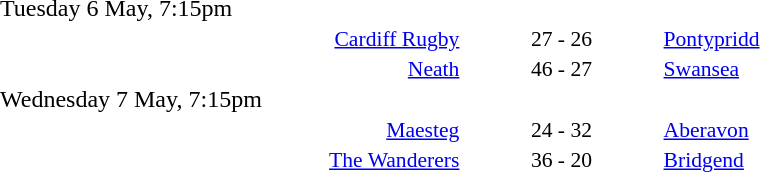<table style="width:70%;" cellspacing="1">
<tr>
<th width=35%></th>
<th width=15%></th>
<th></th>
</tr>
<tr>
<td>Tuesday 6 May, 7:15pm</td>
</tr>
<tr style=font-size:90%>
<td align=right><a href='#'>Cardiff Rugby</a></td>
<td align=center>27 - 26</td>
<td><a href='#'>Pontypridd</a></td>
</tr>
<tr style=font-size:90%>
<td align=right><a href='#'>Neath</a></td>
<td align=center>46 - 27</td>
<td><a href='#'>Swansea</a></td>
</tr>
<tr>
<td>Wednesday 7 May, 7:15pm</td>
</tr>
<tr style=font-size:90%>
<td align=right><a href='#'>Maesteg</a></td>
<td align=center>24 - 32</td>
<td><a href='#'>Aberavon</a></td>
</tr>
<tr style=font-size:90%>
<td align=right><a href='#'>The Wanderers</a></td>
<td align=center>36 - 20</td>
<td><a href='#'>Bridgend</a></td>
</tr>
</table>
